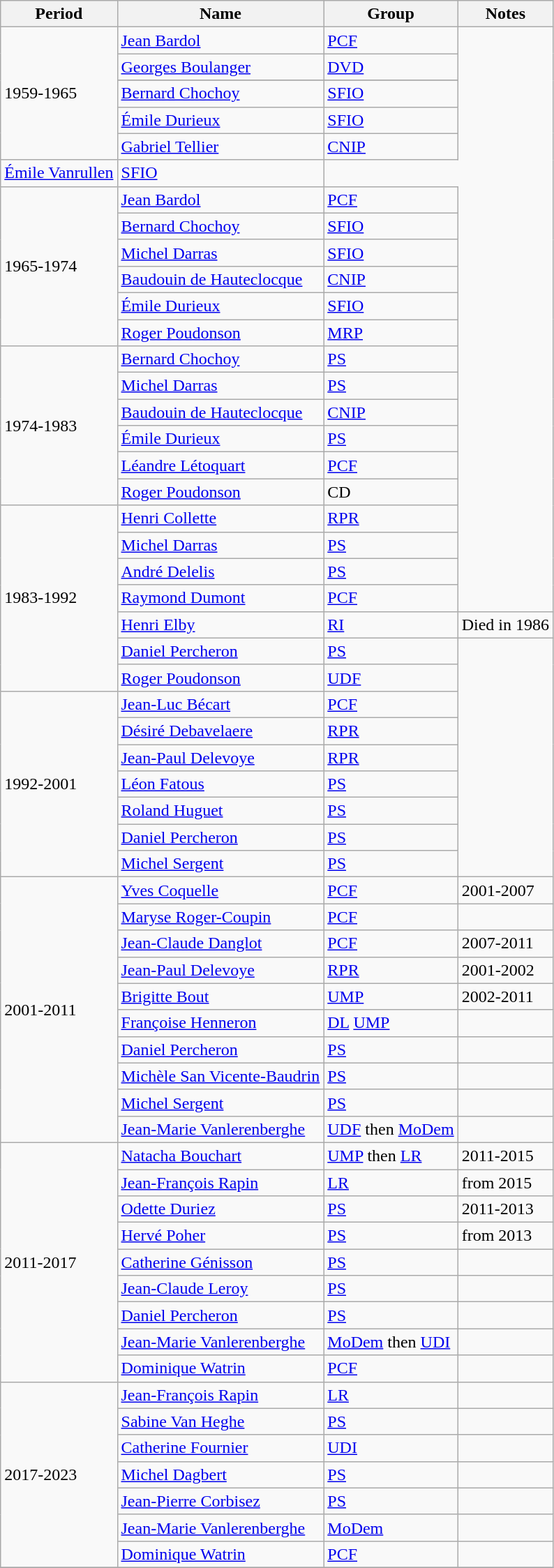<table class="wikitable sortable">
<tr>
<th>Period</th>
<th>Name</th>
<th>Group</th>
<th>Notes</th>
</tr>
<tr>
<td rowspan=6>1959-1965</td>
<td><a href='#'>Jean Bardol</a></td>
<td><a href='#'>PCF</a></td>
</tr>
<tr>
<td><a href='#'>Georges Boulanger</a></td>
<td><a href='#'>DVD</a></td>
</tr>
<tr>
</tr>
<tr =#E75480>
<td><a href='#'>Bernard Chochoy</a></td>
<td><a href='#'>SFIO</a></td>
</tr>
<tr>
<td><a href='#'>Émile Durieux</a></td>
<td><a href='#'>SFIO</a></td>
</tr>
<tr>
<td><a href='#'>Gabriel Tellier</a></td>
<td><a href='#'>CNIP</a></td>
</tr>
<tr>
<td><a href='#'>Émile Vanrullen</a></td>
<td><a href='#'>SFIO</a></td>
</tr>
<tr>
<td rowspan=6>1965-1974</td>
<td><a href='#'>Jean Bardol</a></td>
<td><a href='#'>PCF</a></td>
</tr>
<tr>
<td><a href='#'>Bernard Chochoy</a></td>
<td><a href='#'>SFIO</a></td>
</tr>
<tr>
<td><a href='#'>Michel Darras</a></td>
<td><a href='#'>SFIO</a></td>
</tr>
<tr>
<td><a href='#'>Baudouin de Hauteclocque</a></td>
<td><a href='#'>CNIP</a></td>
</tr>
<tr>
<td><a href='#'>Émile Durieux</a></td>
<td><a href='#'>SFIO</a></td>
</tr>
<tr>
<td><a href='#'>Roger Poudonson</a></td>
<td><a href='#'>MRP</a></td>
</tr>
<tr>
<td rowspan=6>1974-1983</td>
<td><a href='#'>Bernard Chochoy</a></td>
<td><a href='#'>PS</a></td>
</tr>
<tr>
<td><a href='#'>Michel Darras</a></td>
<td><a href='#'>PS</a></td>
</tr>
<tr>
<td><a href='#'>Baudouin de Hauteclocque</a></td>
<td><a href='#'>CNIP</a></td>
</tr>
<tr>
<td><a href='#'>Émile Durieux</a></td>
<td><a href='#'>PS</a></td>
</tr>
<tr>
<td><a href='#'>Léandre Létoquart</a></td>
<td><a href='#'>PCF</a></td>
</tr>
<tr>
<td><a href='#'>Roger Poudonson</a></td>
<td>CD</td>
</tr>
<tr>
<td rowspan=7>1983-1992</td>
<td><a href='#'>Henri Collette</a></td>
<td><a href='#'>RPR</a></td>
</tr>
<tr>
<td><a href='#'>Michel Darras</a></td>
<td><a href='#'>PS</a></td>
</tr>
<tr>
<td><a href='#'>André Delelis</a></td>
<td><a href='#'>PS</a></td>
</tr>
<tr>
<td><a href='#'>Raymond Dumont</a></td>
<td><a href='#'>PCF</a></td>
</tr>
<tr>
<td><a href='#'>Henri Elby</a></td>
<td><a href='#'>RI</a></td>
<td>Died in 1986</td>
</tr>
<tr>
<td><a href='#'>Daniel Percheron</a></td>
<td><a href='#'>PS</a></td>
</tr>
<tr>
<td><a href='#'>Roger Poudonson</a></td>
<td><a href='#'>UDF</a></td>
</tr>
<tr>
<td rowspan=7>1992-2001</td>
<td><a href='#'>Jean-Luc Bécart</a></td>
<td><a href='#'>PCF</a></td>
</tr>
<tr>
<td><a href='#'>Désiré Debavelaere</a></td>
<td><a href='#'>RPR</a></td>
</tr>
<tr>
<td><a href='#'>Jean-Paul Delevoye</a></td>
<td><a href='#'>RPR</a></td>
</tr>
<tr>
<td><a href='#'>Léon Fatous</a></td>
<td><a href='#'>PS</a></td>
</tr>
<tr>
<td><a href='#'>Roland Huguet</a></td>
<td><a href='#'>PS</a></td>
</tr>
<tr>
<td><a href='#'>Daniel Percheron</a></td>
<td><a href='#'>PS</a></td>
</tr>
<tr>
<td><a href='#'>Michel Sergent</a></td>
<td><a href='#'>PS</a></td>
</tr>
<tr>
<td rowspan=10>2001-2011</td>
<td><a href='#'>Yves Coquelle</a></td>
<td><a href='#'>PCF</a></td>
<td>2001-2007</td>
</tr>
<tr>
<td><a href='#'>Maryse Roger-Coupin</a></td>
<td><a href='#'>PCF</a></td>
<td 2007></td>
</tr>
<tr>
<td><a href='#'>Jean-Claude Danglot</a></td>
<td><a href='#'>PCF</a></td>
<td>2007-2011</td>
</tr>
<tr>
<td><a href='#'>Jean-Paul Delevoye</a></td>
<td><a href='#'>RPR</a></td>
<td>2001-2002</td>
</tr>
<tr>
<td><a href='#'>Brigitte Bout</a></td>
<td><a href='#'>UMP</a></td>
<td>2002-2011</td>
</tr>
<tr>
<td><a href='#'>Françoise Henneron</a></td>
<td><a href='#'>DL</a> <a href='#'>UMP</a></td>
<td></td>
</tr>
<tr>
<td><a href='#'>Daniel Percheron</a></td>
<td><a href='#'>PS</a></td>
<td></td>
</tr>
<tr>
<td><a href='#'>Michèle San Vicente-Baudrin</a></td>
<td><a href='#'>PS</a></td>
<td></td>
</tr>
<tr>
<td><a href='#'>Michel Sergent</a></td>
<td><a href='#'>PS</a></td>
<td></td>
</tr>
<tr>
<td><a href='#'>Jean-Marie Vanlerenberghe</a></td>
<td><a href='#'>UDF</a> then <a href='#'>MoDem</a></td>
<td></td>
</tr>
<tr>
<td rowspan=9>2011-2017</td>
<td><a href='#'>Natacha Bouchart</a></td>
<td><a href='#'>UMP</a> then <a href='#'>LR</a></td>
<td>2011-2015</td>
</tr>
<tr>
<td><a href='#'>Jean-François Rapin</a></td>
<td><a href='#'>LR</a></td>
<td>from 2015</td>
</tr>
<tr>
<td><a href='#'>Odette Duriez</a></td>
<td><a href='#'>PS</a></td>
<td>2011-2013</td>
</tr>
<tr>
<td><a href='#'>Hervé Poher</a></td>
<td><a href='#'>PS</a></td>
<td>from 2013</td>
</tr>
<tr>
<td><a href='#'>Catherine Génisson</a></td>
<td><a href='#'>PS</a></td>
<td></td>
</tr>
<tr>
<td><a href='#'>Jean-Claude Leroy</a></td>
<td><a href='#'>PS</a></td>
<td></td>
</tr>
<tr>
<td><a href='#'>Daniel Percheron</a></td>
<td><a href='#'>PS</a></td>
<td></td>
</tr>
<tr>
<td><a href='#'>Jean-Marie Vanlerenberghe</a></td>
<td><a href='#'>MoDem</a> then <a href='#'>UDI</a></td>
<td></td>
</tr>
<tr>
<td><a href='#'>Dominique Watrin</a></td>
<td><a href='#'>PCF</a></td>
<td></td>
</tr>
<tr>
<td rowspan=7>2017-2023</td>
<td><a href='#'>Jean-François Rapin</a></td>
<td><a href='#'>LR</a></td>
<td></td>
</tr>
<tr>
<td><a href='#'>Sabine Van Heghe</a></td>
<td><a href='#'>PS</a></td>
<td></td>
</tr>
<tr>
<td><a href='#'>Catherine Fournier</a></td>
<td><a href='#'>UDI</a></td>
<td></td>
</tr>
<tr>
<td><a href='#'>Michel Dagbert</a></td>
<td><a href='#'>PS</a></td>
<td></td>
</tr>
<tr>
<td><a href='#'>Jean-Pierre Corbisez</a></td>
<td><a href='#'>PS</a></td>
<td></td>
</tr>
<tr>
<td><a href='#'>Jean-Marie Vanlerenberghe</a></td>
<td><a href='#'>MoDem</a></td>
<td></td>
</tr>
<tr>
<td><a href='#'>Dominique Watrin</a></td>
<td><a href='#'>PCF</a></td>
<td></td>
</tr>
<tr>
</tr>
</table>
